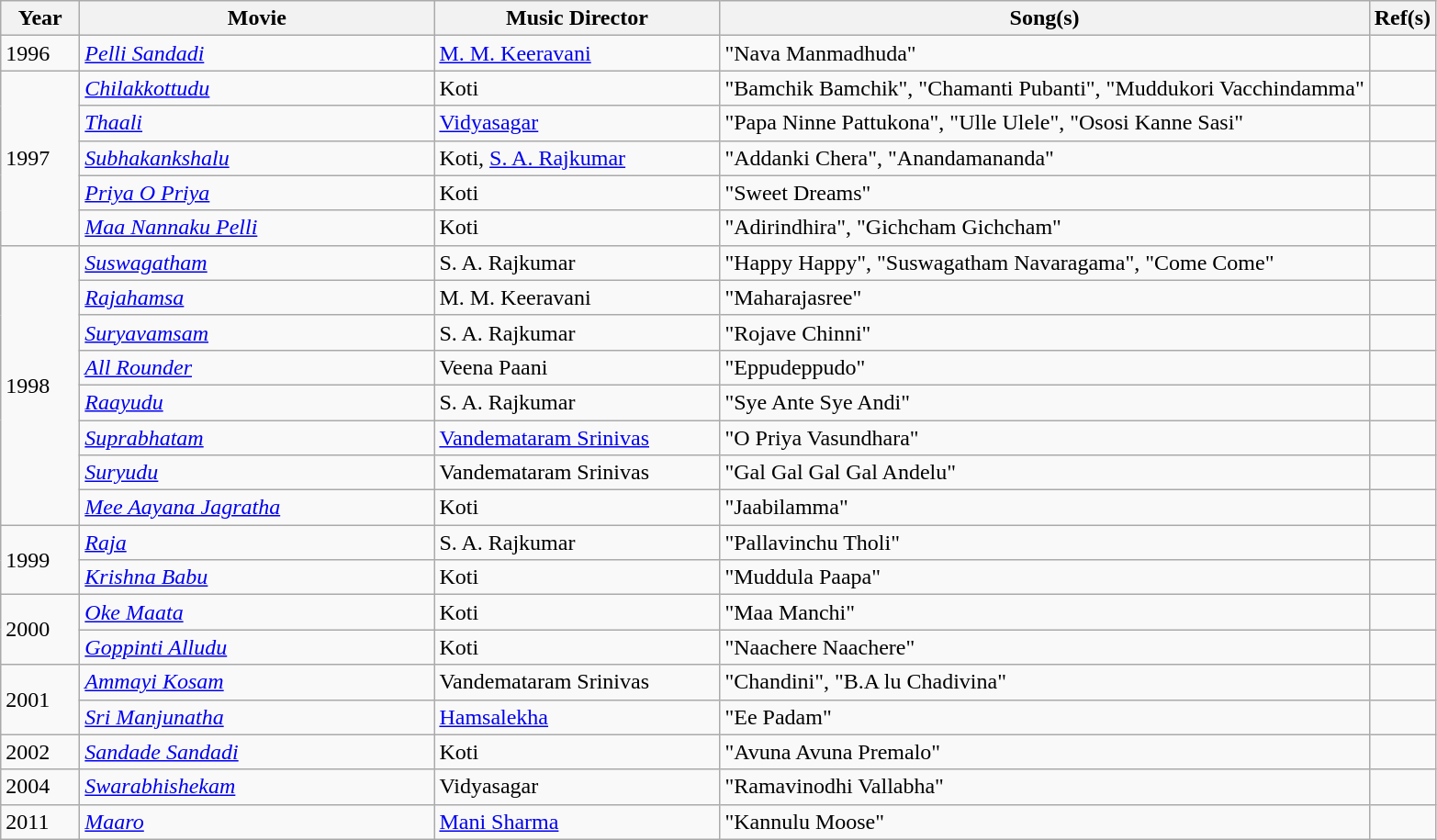<table class="wikitable">
<tr>
<th scope="col" style="width: 50px;">Year</th>
<th scope="col" style="width: 250px;">Movie</th>
<th scope="col" style="width: 200px;">Music Director</th>
<th>Song(s)</th>
<th>Ref(s)</th>
</tr>
<tr>
<td>1996</td>
<td><em><a href='#'>Pelli Sandadi</a></em></td>
<td><a href='#'>M. M. Keeravani</a></td>
<td>"Nava Manmadhuda"</td>
<td></td>
</tr>
<tr>
<td rowspan="5">1997</td>
<td><em><a href='#'>Chilakkottudu</a></em></td>
<td>Koti</td>
<td>"Bamchik Bamchik", "Chamanti Pubanti", "Muddukori Vacchindamma"</td>
<td></td>
</tr>
<tr>
<td><a href='#'><em>Thaali</em></a></td>
<td><a href='#'>Vidyasagar</a></td>
<td>"Papa Ninne Pattukona", "Ulle Ulele", "Ososi Kanne Sasi"</td>
<td></td>
</tr>
<tr>
<td><em><a href='#'>Subhakankshalu</a></em></td>
<td>Koti, <a href='#'>S. A. Rajkumar</a></td>
<td>"Addanki Chera", "Anandamananda"</td>
<td></td>
</tr>
<tr>
<td><em><a href='#'>Priya O Priya</a></em></td>
<td>Koti</td>
<td>"Sweet Dreams"</td>
<td></td>
</tr>
<tr>
<td><em><a href='#'>Maa Nannaku Pelli</a></em></td>
<td>Koti</td>
<td>"Adirindhira", "Gichcham Gichcham"</td>
<td></td>
</tr>
<tr>
<td rowspan="8">1998</td>
<td><em><a href='#'>Suswagatham</a></em></td>
<td>S. A. Rajkumar</td>
<td>"Happy Happy", "Suswagatham Navaragama", "Come Come"</td>
<td></td>
</tr>
<tr>
<td><em><a href='#'>Rajahamsa</a></em></td>
<td>M. M. Keeravani</td>
<td>"Maharajasree"</td>
<td></td>
</tr>
<tr>
<td><a href='#'><em>Suryavamsam</em></a></td>
<td>S. A. Rajkumar</td>
<td>"Rojave Chinni"</td>
<td></td>
</tr>
<tr>
<td><a href='#'><em>All Rounder</em></a></td>
<td>Veena Paani</td>
<td>"Eppudeppudo"</td>
<td></td>
</tr>
<tr>
<td><em><a href='#'>Raayudu</a></em></td>
<td>S. A. Rajkumar</td>
<td>"Sye Ante Sye Andi"</td>
<td></td>
</tr>
<tr>
<td><a href='#'><em>Suprabhatam</em></a></td>
<td><a href='#'>Vandemataram Srinivas</a></td>
<td>"O Priya Vasundhara"</td>
<td></td>
</tr>
<tr>
<td><em><a href='#'>Suryudu</a></em></td>
<td>Vandemataram Srinivas</td>
<td>"Gal Gal Gal Gal Andelu"</td>
<td></td>
</tr>
<tr>
<td><em><a href='#'>Mee Aayana Jagratha</a></em></td>
<td>Koti</td>
<td>"Jaabilamma"</td>
<td></td>
</tr>
<tr>
<td rowspan="2">1999</td>
<td><a href='#'><em>Raja</em></a></td>
<td>S. A. Rajkumar</td>
<td>"Pallavinchu Tholi"</td>
<td></td>
</tr>
<tr>
<td><em><a href='#'>Krishna Babu</a></em></td>
<td>Koti</td>
<td>"Muddula Paapa"</td>
<td></td>
</tr>
<tr>
<td rowspan="2">2000</td>
<td><em><a href='#'>Oke Maata</a></em></td>
<td>Koti</td>
<td>"Maa Manchi"</td>
<td></td>
</tr>
<tr>
<td><em><a href='#'>Goppinti Alludu</a></em></td>
<td>Koti</td>
<td>"Naachere Naachere"</td>
<td></td>
</tr>
<tr>
<td rowspan="2">2001</td>
<td><em><a href='#'>Ammayi Kosam</a></em></td>
<td>Vandemataram Srinivas</td>
<td>"Chandini", "B.A lu Chadivina"</td>
<td></td>
</tr>
<tr>
<td><a href='#'><em>Sri Manjunatha</em></a></td>
<td><a href='#'>Hamsalekha</a></td>
<td>"Ee Padam"</td>
<td></td>
</tr>
<tr>
<td>2002</td>
<td><em><a href='#'>Sandade Sandadi</a></em></td>
<td>Koti</td>
<td>"Avuna Avuna Premalo"</td>
<td></td>
</tr>
<tr>
<td>2004</td>
<td><em><a href='#'>Swarabhishekam</a></em></td>
<td>Vidyasagar</td>
<td>"Ramavinodhi Vallabha"</td>
<td></td>
</tr>
<tr>
<td>2011</td>
<td><a href='#'><em>Maaro</em></a></td>
<td><a href='#'>Mani Sharma</a></td>
<td>"Kannulu Moose"</td>
<td></td>
</tr>
</table>
